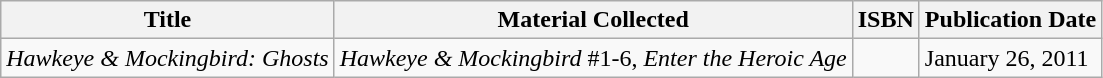<table class="wikitable">
<tr>
<th>Title</th>
<th>Material Collected</th>
<th>ISBN</th>
<th>Publication Date</th>
</tr>
<tr>
<td><em>Hawkeye & Mockingbird: Ghosts</em></td>
<td><em>Hawkeye & Mockingbird</em> #1-6, <em>Enter the Heroic Age</em></td>
<td></td>
<td>January 26, 2011</td>
</tr>
</table>
